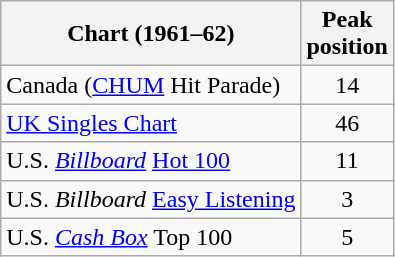<table class="wikitable sortable">
<tr>
<th>Chart (1961–62)</th>
<th>Peak<br>position</th>
</tr>
<tr>
<td>Canada (<a href='#'>CHUM</a> Hit Parade)</td>
<td style="text-align:center;">14</td>
</tr>
<tr>
<td><a href='#'>UK Singles Chart</a></td>
<td style="text-align:center;">46</td>
</tr>
<tr>
<td>U.S. <em><a href='#'>Billboard</a></em> <a href='#'>Hot 100</a></td>
<td style="text-align:center;">11</td>
</tr>
<tr>
<td>U.S. <em>Billboard</em> <a href='#'>Easy Listening</a></td>
<td style="text-align:center;">3</td>
</tr>
<tr>
<td>U.S. <a href='#'><em>Cash Box</em></a> Top 100</td>
<td align="center">5</td>
</tr>
</table>
